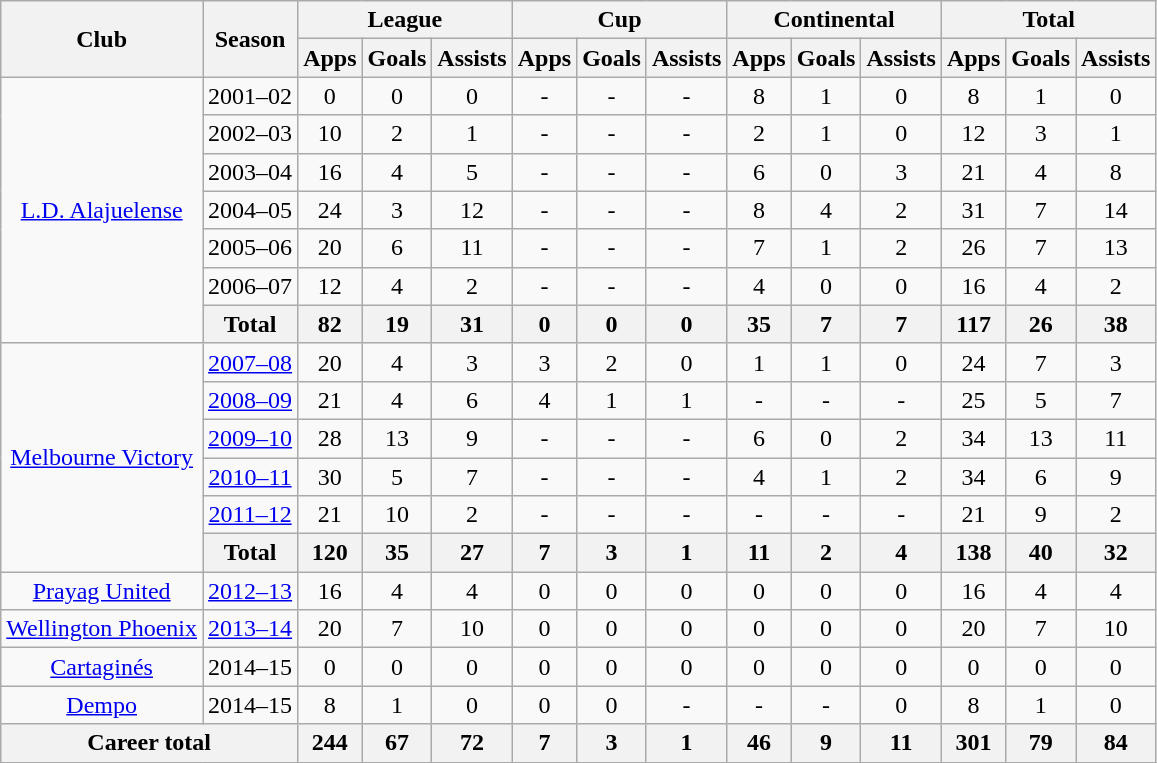<table class="wikitable" style="text-align:center">
<tr>
<th rowspan="2">Club</th>
<th rowspan="2">Season</th>
<th colspan="3">League</th>
<th colspan="3">Cup</th>
<th colspan="3">Continental</th>
<th colspan="3">Total</th>
</tr>
<tr>
<th>Apps</th>
<th>Goals</th>
<th>Assists</th>
<th>Apps</th>
<th>Goals</th>
<th>Assists</th>
<th>Apps</th>
<th>Goals</th>
<th>Assists</th>
<th>Apps</th>
<th>Goals</th>
<th>Assists</th>
</tr>
<tr>
<td rowspan="7"><a href='#'>L.D. Alajuelense</a></td>
<td>2001–02</td>
<td>0</td>
<td>0</td>
<td>0</td>
<td>-</td>
<td>-</td>
<td>-</td>
<td>8</td>
<td>1</td>
<td>0</td>
<td>8</td>
<td>1</td>
<td>0</td>
</tr>
<tr>
<td>2002–03</td>
<td>10</td>
<td>2</td>
<td>1</td>
<td>-</td>
<td>-</td>
<td>-</td>
<td>2</td>
<td>1</td>
<td>0</td>
<td>12</td>
<td>3</td>
<td>1</td>
</tr>
<tr>
<td>2003–04</td>
<td>16</td>
<td>4</td>
<td>5</td>
<td>-</td>
<td>-</td>
<td>-</td>
<td>6</td>
<td>0</td>
<td>3</td>
<td>21</td>
<td>4</td>
<td>8</td>
</tr>
<tr>
<td>2004–05</td>
<td>24</td>
<td>3</td>
<td>12</td>
<td>-</td>
<td>-</td>
<td>-</td>
<td>8</td>
<td>4</td>
<td>2</td>
<td>31</td>
<td>7</td>
<td>14</td>
</tr>
<tr>
<td>2005–06</td>
<td>20</td>
<td>6</td>
<td>11</td>
<td>-</td>
<td>-</td>
<td>-</td>
<td>7</td>
<td>1</td>
<td>2</td>
<td>26</td>
<td>7</td>
<td>13</td>
</tr>
<tr>
<td>2006–07</td>
<td>12</td>
<td>4</td>
<td>2</td>
<td>-</td>
<td>-</td>
<td>-</td>
<td>4</td>
<td>0</td>
<td>0</td>
<td>16</td>
<td>4</td>
<td>2</td>
</tr>
<tr>
<th colspan="1">Total</th>
<th>82</th>
<th>19</th>
<th>31</th>
<th>0</th>
<th>0</th>
<th>0</th>
<th>35</th>
<th>7</th>
<th>7</th>
<th>117</th>
<th>26</th>
<th>38</th>
</tr>
<tr>
<td rowspan="6"><a href='#'>Melbourne Victory</a></td>
<td><a href='#'>2007–08</a></td>
<td>20</td>
<td>4</td>
<td>3</td>
<td>3</td>
<td>2</td>
<td>0</td>
<td>1</td>
<td>1</td>
<td>0</td>
<td>24</td>
<td>7</td>
<td>3</td>
</tr>
<tr>
<td><a href='#'>2008–09</a></td>
<td>21</td>
<td>4</td>
<td>6</td>
<td>4</td>
<td>1</td>
<td>1</td>
<td>-</td>
<td>-</td>
<td>-</td>
<td>25</td>
<td>5</td>
<td>7</td>
</tr>
<tr>
<td><a href='#'>2009–10</a></td>
<td>28</td>
<td>13</td>
<td>9</td>
<td>-</td>
<td>-</td>
<td>-</td>
<td>6</td>
<td>0</td>
<td>2</td>
<td>34</td>
<td>13</td>
<td>11</td>
</tr>
<tr>
<td><a href='#'>2010–11</a></td>
<td>30</td>
<td>5</td>
<td>7</td>
<td>-</td>
<td>-</td>
<td>-</td>
<td>4</td>
<td>1</td>
<td>2</td>
<td>34</td>
<td>6</td>
<td>9</td>
</tr>
<tr>
<td><a href='#'>2011–12</a></td>
<td>21</td>
<td>10</td>
<td>2</td>
<td>-</td>
<td>-</td>
<td>-</td>
<td>-</td>
<td>-</td>
<td>-</td>
<td>21</td>
<td>9</td>
<td>2</td>
</tr>
<tr>
<th colspan="1">Total</th>
<th>120</th>
<th>35</th>
<th>27</th>
<th>7</th>
<th>3</th>
<th>1</th>
<th>11</th>
<th>2</th>
<th>4</th>
<th>138</th>
<th>40</th>
<th>32</th>
</tr>
<tr>
<td rowspan="1"><a href='#'>Prayag United</a></td>
<td><a href='#'>2012–13</a></td>
<td>16</td>
<td>4</td>
<td>4</td>
<td>0</td>
<td>0</td>
<td>0</td>
<td>0</td>
<td>0</td>
<td>0</td>
<td>16</td>
<td>4</td>
<td>4</td>
</tr>
<tr>
<td><a href='#'>Wellington Phoenix</a></td>
<td><a href='#'>2013–14</a></td>
<td>20</td>
<td>7</td>
<td>10</td>
<td>0</td>
<td>0</td>
<td>0</td>
<td>0</td>
<td>0</td>
<td>0</td>
<td>20</td>
<td>7</td>
<td>10</td>
</tr>
<tr>
<td><a href='#'>Cartaginés</a></td>
<td>2014–15</td>
<td>0</td>
<td>0</td>
<td>0</td>
<td>0</td>
<td>0</td>
<td>0</td>
<td>0</td>
<td>0</td>
<td>0</td>
<td>0</td>
<td>0</td>
<td>0</td>
</tr>
<tr>
<td><a href='#'>Dempo</a></td>
<td>2014–15</td>
<td>8</td>
<td>1</td>
<td>0</td>
<td>0</td>
<td>0</td>
<td>-</td>
<td>-</td>
<td>-</td>
<td>0</td>
<td>8</td>
<td>1</td>
<td>0</td>
</tr>
<tr>
<th colspan="2">Career total</th>
<th>244</th>
<th>67</th>
<th>72</th>
<th>7</th>
<th>3</th>
<th>1</th>
<th>46</th>
<th>9</th>
<th>11</th>
<th>301</th>
<th>79</th>
<th>84</th>
</tr>
<tr>
</tr>
</table>
